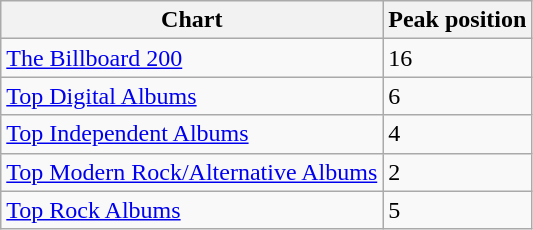<table class="wikitable sortable">
<tr>
<th>Chart</th>
<th>Peak position</th>
</tr>
<tr>
<td><a href='#'>The Billboard 200</a></td>
<td>16</td>
</tr>
<tr>
<td><a href='#'>Top Digital Albums</a></td>
<td>6</td>
</tr>
<tr>
<td><a href='#'>Top Independent Albums</a></td>
<td>4</td>
</tr>
<tr>
<td><a href='#'>Top Modern Rock/Alternative Albums</a></td>
<td>2</td>
</tr>
<tr>
<td><a href='#'>Top Rock Albums</a></td>
<td>5</td>
</tr>
</table>
